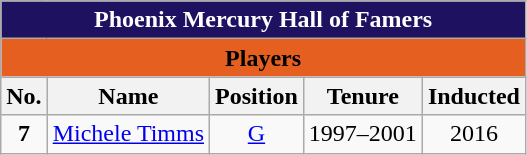<table class="wikitable" style="text-align:center">
<tr>
<th colspan="5" style="background:#1D1160; color:#FFFFFF">Phoenix Mercury Hall of Famers</th>
</tr>
<tr>
<th colspan="5" style="background:#E56020; color:#000000">Players</th>
</tr>
<tr>
<th>No.</th>
<th>Name</th>
<th>Position</th>
<th>Tenure</th>
<th>Inducted</th>
</tr>
<tr>
<td><strong>7</strong></td>
<td><a href='#'>Michele Timms</a></td>
<td><a href='#'>G</a></td>
<td>1997–2001</td>
<td>2016</td>
</tr>
</table>
